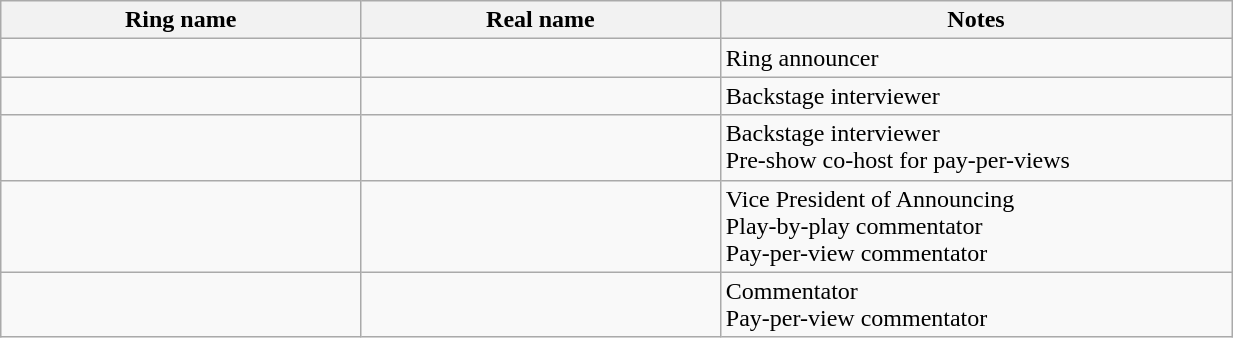<table class="wikitable sortable" style="width:65%;">
<tr>
<th width=19%>Ring name</th>
<th width=19%>Real name</th>
<th width=27%>Notes</th>
</tr>
<tr>
<td></td>
<td></td>
<td>Ring announcer</td>
</tr>
<tr>
<td></td>
<td></td>
<td>Backstage interviewer</td>
</tr>
<tr>
<td></td>
<td></td>
<td>Backstage interviewer<br>Pre-show co-host for pay-per-views</td>
</tr>
<tr>
<td></td>
<td></td>
<td>Vice President of Announcing<br>Play-by-play commentator<br>Pay-per-view commentator</td>
</tr>
<tr>
<td></td>
<td></td>
<td>Commentator<br>Pay-per-view commentator</td>
</tr>
</table>
